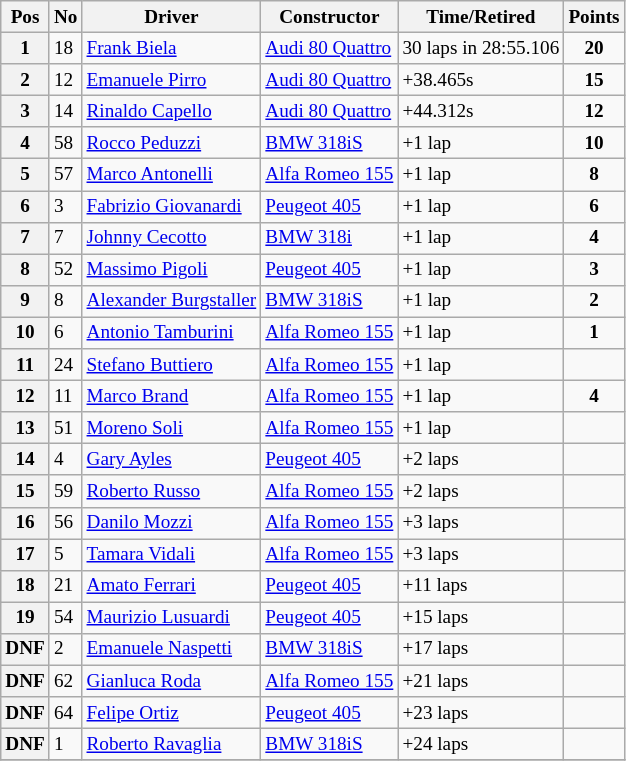<table class="wikitable" style="font-size: 80%;">
<tr>
<th>Pos</th>
<th>No</th>
<th>Driver</th>
<th>Constructor</th>
<th>Time/Retired</th>
<th>Points</th>
</tr>
<tr>
<th>1</th>
<td>18</td>
<td> <a href='#'>Frank Biela</a></td>
<td><a href='#'>Audi 80 Quattro</a></td>
<td>30 laps in 28:55.106</td>
<td align=center><strong>20</strong></td>
</tr>
<tr>
<th>2</th>
<td>12</td>
<td> <a href='#'>Emanuele Pirro</a></td>
<td><a href='#'>Audi 80 Quattro</a></td>
<td>+38.465s</td>
<td align=center><strong>15</strong></td>
</tr>
<tr>
<th>3</th>
<td>14</td>
<td> <a href='#'>Rinaldo Capello</a></td>
<td><a href='#'>Audi 80 Quattro</a></td>
<td>+44.312s</td>
<td align=center><strong>12</strong></td>
</tr>
<tr>
<th>4</th>
<td>58</td>
<td> <a href='#'>Rocco Peduzzi</a></td>
<td><a href='#'>BMW 318iS</a></td>
<td>+1 lap</td>
<td align=center><strong>10</strong></td>
</tr>
<tr>
<th>5</th>
<td>57</td>
<td> <a href='#'>Marco Antonelli</a></td>
<td><a href='#'>Alfa Romeo 155</a></td>
<td>+1 lap</td>
<td align=center><strong>8</strong></td>
</tr>
<tr>
<th>6</th>
<td>3</td>
<td> <a href='#'>Fabrizio Giovanardi</a></td>
<td><a href='#'>Peugeot 405</a></td>
<td>+1 lap</td>
<td align=center><strong>6</strong></td>
</tr>
<tr>
<th>7</th>
<td>7</td>
<td> <a href='#'>Johnny Cecotto</a></td>
<td><a href='#'>BMW 318i</a></td>
<td>+1 lap</td>
<td align=center><strong>4</strong></td>
</tr>
<tr>
<th>8</th>
<td>52</td>
<td> <a href='#'>Massimo Pigoli</a></td>
<td><a href='#'>Peugeot 405</a></td>
<td>+1 lap</td>
<td align=center><strong>3</strong></td>
</tr>
<tr>
<th>9</th>
<td>8</td>
<td> <a href='#'> Alexander Burgstaller</a></td>
<td><a href='#'>BMW 318iS</a></td>
<td>+1 lap</td>
<td align=center><strong>2</strong></td>
</tr>
<tr>
<th>10</th>
<td>6</td>
<td> <a href='#'>Antonio Tamburini</a></td>
<td><a href='#'>Alfa Romeo 155</a></td>
<td>+1 lap</td>
<td align=center><strong>1</strong></td>
</tr>
<tr>
<th>11</th>
<td>24</td>
<td> <a href='#'>Stefano Buttiero</a></td>
<td><a href='#'>Alfa Romeo 155</a></td>
<td>+1 lap</td>
<td></td>
</tr>
<tr>
<th>12</th>
<td>11</td>
<td> <a href='#'>Marco Brand</a></td>
<td><a href='#'>Alfa Romeo 155</a></td>
<td>+1 lap</td>
<td align=center><strong>4</strong></td>
</tr>
<tr>
<th>13</th>
<td>51</td>
<td> <a href='#'>Moreno Soli</a></td>
<td><a href='#'>Alfa Romeo 155</a></td>
<td>+1 lap</td>
<td></td>
</tr>
<tr>
<th>14</th>
<td>4</td>
<td> <a href='#'>Gary Ayles</a></td>
<td><a href='#'>Peugeot 405</a></td>
<td>+2 laps</td>
<td></td>
</tr>
<tr>
<th>15</th>
<td>59</td>
<td> <a href='#'>Roberto Russo</a></td>
<td><a href='#'>Alfa Romeo 155</a></td>
<td>+2 laps</td>
<td></td>
</tr>
<tr>
<th>16</th>
<td>56</td>
<td> <a href='#'>Danilo Mozzi</a></td>
<td><a href='#'>Alfa Romeo 155</a></td>
<td>+3 laps</td>
<td></td>
</tr>
<tr>
<th>17</th>
<td>5</td>
<td> <a href='#'>Tamara Vidali</a></td>
<td><a href='#'>Alfa Romeo 155</a></td>
<td>+3 laps</td>
<td></td>
</tr>
<tr>
<th>18</th>
<td>21</td>
<td> <a href='#'>Amato Ferrari</a></td>
<td><a href='#'>Peugeot 405</a></td>
<td>+11 laps</td>
<td></td>
</tr>
<tr>
<th>19</th>
<td>54</td>
<td> <a href='#'>Maurizio Lusuardi</a></td>
<td><a href='#'>Peugeot 405</a></td>
<td>+15 laps</td>
<td></td>
</tr>
<tr>
<th>DNF</th>
<td>2</td>
<td> <a href='#'>Emanuele Naspetti</a></td>
<td><a href='#'>BMW 318iS</a></td>
<td>+17 laps</td>
<td></td>
</tr>
<tr>
<th>DNF</th>
<td>62</td>
<td> <a href='#'>Gianluca Roda</a></td>
<td><a href='#'>Alfa Romeo 155</a></td>
<td>+21 laps</td>
<td></td>
</tr>
<tr>
<th>DNF</th>
<td>64</td>
<td> <a href='#'>Felipe Ortiz</a></td>
<td><a href='#'>Peugeot 405</a></td>
<td>+23 laps</td>
<td></td>
</tr>
<tr>
<th>DNF</th>
<td>1</td>
<td> <a href='#'>Roberto Ravaglia</a></td>
<td><a href='#'>BMW 318iS</a></td>
<td>+24 laps</td>
<td></td>
</tr>
<tr>
</tr>
</table>
